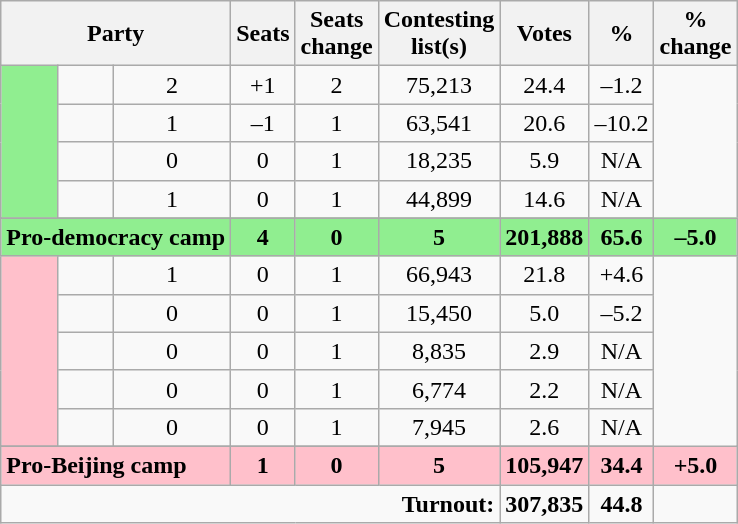<table class="wikitable">
<tr>
<th colspan="3" rowspan="1" align="center">Party</th>
<th align="center">Seats</th>
<th align="center">Seats<br>change</th>
<th align="center">Contesting<br>list(s)</th>
<th align="center">Votes</th>
<th align="center">%</th>
<th align="center">%<br>change</th>
</tr>
<tr>
<td bgcolor="LightGreen" rowspan="4"></td>
<td></td>
<td align="center">2</td>
<td align="center">+1</td>
<td align="center">2</td>
<td align="center">75,213</td>
<td align="center">24.4</td>
<td align="center">–1.2</td>
</tr>
<tr>
<td></td>
<td align="center">1</td>
<td align="center">–1</td>
<td align="center">1</td>
<td align="center">63,541</td>
<td align="center">20.6</td>
<td align="center">–10.2</td>
</tr>
<tr>
<td></td>
<td align="center">0</td>
<td align="center">0</td>
<td align="center">1</td>
<td align="center">18,235</td>
<td align="center">5.9</td>
<td align="center">N/A</td>
</tr>
<tr>
<td></td>
<td align="center">1</td>
<td align="center">0</td>
<td align="center">1</td>
<td align="center">44,899</td>
<td align="center">14.6</td>
<td align="center">N/A</td>
</tr>
<tr>
</tr>
<tr bgcolor="LightGreen">
<td colspan=3><strong>Pro-democracy camp</strong></td>
<td align="center"><strong>4</strong></td>
<td align="center"><strong>0</strong></td>
<td align="center"><strong>5</strong></td>
<td align="center"><strong>201,888</strong></td>
<td align="center"><strong>65.6</strong></td>
<td align="center"><strong>–5.0</strong></td>
</tr>
<tr>
<td bgcolor="Pink" rowspan="5"></td>
<td></td>
<td align="center">1</td>
<td align="center">0</td>
<td align="center">1</td>
<td align="center">66,943</td>
<td align="center">21.8</td>
<td align="center">+4.6</td>
</tr>
<tr>
<td></td>
<td align="center">0</td>
<td align="center">0</td>
<td align="center">1</td>
<td align="center">15,450</td>
<td align="center">5.0</td>
<td align="center">–5.2</td>
</tr>
<tr>
<td></td>
<td align="center">0</td>
<td align="center">0</td>
<td align="center">1</td>
<td align="center">8,835</td>
<td align="center">2.9</td>
<td align="center">N/A</td>
</tr>
<tr>
<td></td>
<td align="center">0</td>
<td align="center">0</td>
<td align="center">1</td>
<td align="center">6,774</td>
<td align="center">2.2</td>
<td align="center">N/A</td>
</tr>
<tr>
<td></td>
<td align="center">0</td>
<td align="center">0</td>
<td align="center">1</td>
<td align="center">7,945</td>
<td align="center">2.6</td>
<td align="center">N/A</td>
</tr>
<tr>
</tr>
<tr bgcolor="Pink">
<td colspan=3><strong>Pro-Beijing camp</strong></td>
<td align="center"><strong>1</strong></td>
<td align="center"><strong>0</strong></td>
<td align="center"><strong>5</strong></td>
<td align="center"><strong>105,947</strong></td>
<td align="center"><strong>34.4</strong></td>
<td align="center"><strong>+5.0</strong></td>
</tr>
<tr>
<td colspan="6" rowspan="1" align="right"><strong>Turnout:</strong></td>
<td align="center"><strong>307,835</strong></td>
<td align="center"><strong>44.8</strong></td>
<td align="center"></td>
</tr>
</table>
